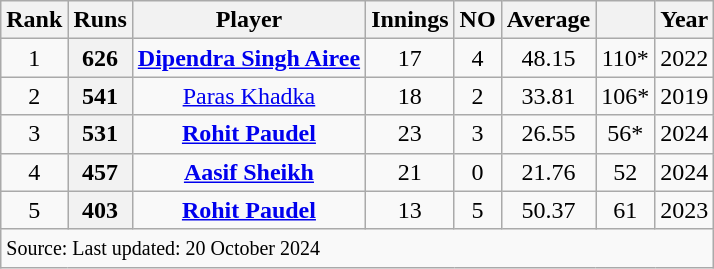<table class="wikitable" style="text-align: center;">
<tr>
<th>Rank</th>
<th>Runs</th>
<th>Player</th>
<th>Innings</th>
<th>NO</th>
<th>Average</th>
<th></th>
<th>Year</th>
</tr>
<tr>
<td>1</td>
<th>626</th>
<td><strong><a href='#'>Dipendra Singh Airee</a></strong></td>
<td>17</td>
<td>4</td>
<td>48.15</td>
<td>110*</td>
<td>2022</td>
</tr>
<tr>
<td>2</td>
<th>541</th>
<td><a href='#'>Paras Khadka</a></td>
<td>18</td>
<td>2</td>
<td>33.81</td>
<td>106*</td>
<td>2019</td>
</tr>
<tr>
<td>3</td>
<th>531</th>
<td><strong><a href='#'>Rohit Paudel</a></strong></td>
<td>23</td>
<td>3</td>
<td>26.55</td>
<td>56*</td>
<td>2024</td>
</tr>
<tr>
<td>4</td>
<th>457</th>
<td><strong><a href='#'>Aasif Sheikh</a></strong></td>
<td>21</td>
<td>0</td>
<td>21.76</td>
<td>52</td>
<td>2024</td>
</tr>
<tr>
<td>5</td>
<th>403</th>
<td><strong><a href='#'>Rohit Paudel</a></strong></td>
<td>13</td>
<td>5</td>
<td>50.37</td>
<td>61</td>
<td>2023</td>
</tr>
<tr>
<td colspan="8" style="text-align:left;"><small>Source:  Last updated: 20 October 2024</small></td>
</tr>
</table>
